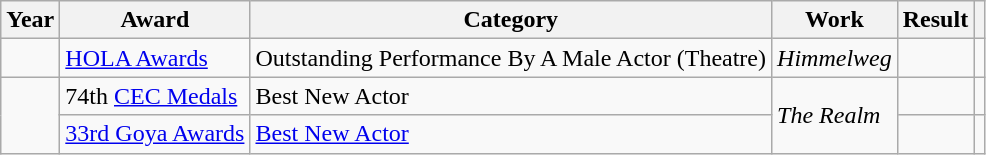<table class="wikitable sortable plainrowheaders">
<tr>
<th>Year</th>
<th>Award</th>
<th>Category</th>
<th>Work</th>
<th>Result</th>
<th scope="col" class="unsortable"></th>
</tr>
<tr>
<td></td>
<td><a href='#'>HOLA Awards</a></td>
<td>Outstanding Performance By A Male Actor (Theatre)</td>
<td><em>Himmelweg</em></td>
<td></td>
<td></td>
</tr>
<tr>
<td rowspan = "2"></td>
<td>74th <a href='#'>CEC Medals</a></td>
<td>Best New Actor</td>
<td rowspan = "2"><em>The Realm</em></td>
<td></td>
<td></td>
</tr>
<tr>
<td><a href='#'>33rd Goya Awards</a></td>
<td><a href='#'>Best New Actor</a></td>
<td></td>
<td></td>
</tr>
</table>
